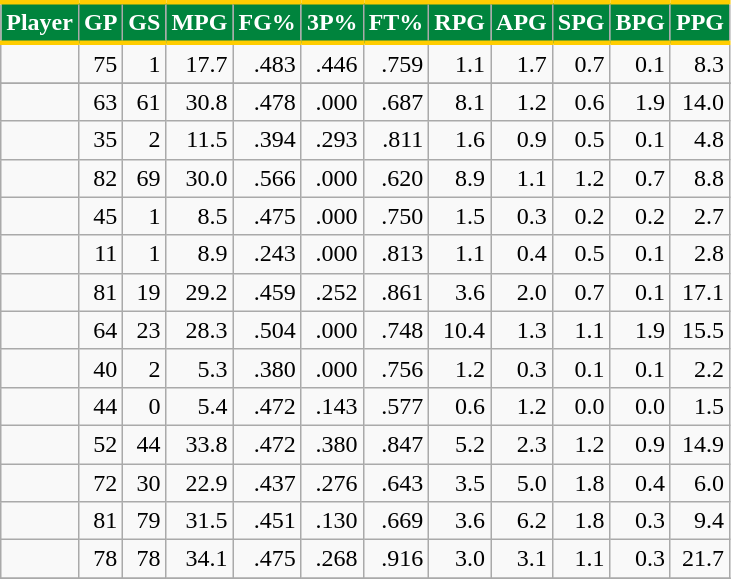<table class="wikitable sortable" style="text-align:right;">
<tr>
<th style="background:#00843D; color:#FFFFFF; border-top:#FFCD00 3px solid; border-bottom:#FFCD00 3px solid;">Player</th>
<th style="background:#00843D; color:#FFFFFF; border-top:#FFCD00 3px solid; border-bottom:#FFCD00 3px solid;">GP</th>
<th style="background:#00843D; color:#FFFFFF; border-top:#FFCD00 3px solid; border-bottom:#FFCD00 3px solid;">GS</th>
<th style="background:#00843D; color:#FFFFFF; border-top:#FFCD00 3px solid; border-bottom:#FFCD00 3px solid;">MPG</th>
<th style="background:#00843D; color:#FFFFFF; border-top:#FFCD00 3px solid; border-bottom:#FFCD00 3px solid;">FG%</th>
<th style="background:#00843D; color:#FFFFFF; border-top:#FFCD00 3px solid; border-bottom:#FFCD00 3px solid;">3P%</th>
<th style="background:#00843D; color:#FFFFFF; border-top:#FFCD00 3px solid; border-bottom:#FFCD00 3px solid;">FT%</th>
<th style="background:#00843D; color:#FFFFFF; border-top:#FFCD00 3px solid; border-bottom:#FFCD00 3px solid;">RPG</th>
<th style="background:#00843D; color:#FFFFFF; border-top:#FFCD00 3px solid; border-bottom:#FFCD00 3px solid;">APG</th>
<th style="background:#00843D; color:#FFFFFF; border-top:#FFCD00 3px solid; border-bottom:#FFCD00 3px solid;">SPG</th>
<th style="background:#00843D; color:#FFFFFF; border-top:#FFCD00 3px solid; border-bottom:#FFCD00 3px solid;">BPG</th>
<th style="background:#00843D; color:#FFFFFF; border-top:#FFCD00 3px solid; border-bottom:#FFCD00 3px solid;">PPG</th>
</tr>
<tr>
<td></td>
<td>75</td>
<td>1</td>
<td>17.7</td>
<td>.483</td>
<td>.446</td>
<td>.759</td>
<td>1.1</td>
<td>1.7</td>
<td>0.7</td>
<td>0.1</td>
<td>8.3</td>
</tr>
<tr>
</tr>
<tr>
<td></td>
<td>63</td>
<td>61</td>
<td>30.8</td>
<td>.478</td>
<td>.000</td>
<td>.687</td>
<td>8.1</td>
<td>1.2</td>
<td>0.6</td>
<td>1.9</td>
<td>14.0</td>
</tr>
<tr>
<td></td>
<td>35</td>
<td>2</td>
<td>11.5</td>
<td>.394</td>
<td>.293</td>
<td>.811</td>
<td>1.6</td>
<td>0.9</td>
<td>0.5</td>
<td>0.1</td>
<td>4.8</td>
</tr>
<tr>
<td></td>
<td>82</td>
<td>69</td>
<td>30.0</td>
<td>.566</td>
<td>.000</td>
<td>.620</td>
<td>8.9</td>
<td>1.1</td>
<td>1.2</td>
<td>0.7</td>
<td>8.8</td>
</tr>
<tr>
<td></td>
<td>45</td>
<td>1</td>
<td>8.5</td>
<td>.475</td>
<td>.000</td>
<td>.750</td>
<td>1.5</td>
<td>0.3</td>
<td>0.2</td>
<td>0.2</td>
<td>2.7</td>
</tr>
<tr>
<td></td>
<td>11</td>
<td>1</td>
<td>8.9</td>
<td>.243</td>
<td>.000</td>
<td>.813</td>
<td>1.1</td>
<td>0.4</td>
<td>0.5</td>
<td>0.1</td>
<td>2.8</td>
</tr>
<tr>
<td></td>
<td>81</td>
<td>19</td>
<td>29.2</td>
<td>.459</td>
<td>.252</td>
<td>.861</td>
<td>3.6</td>
<td>2.0</td>
<td>0.7</td>
<td>0.1</td>
<td>17.1</td>
</tr>
<tr>
<td></td>
<td>64</td>
<td>23</td>
<td>28.3</td>
<td>.504</td>
<td>.000</td>
<td>.748</td>
<td>10.4</td>
<td>1.3</td>
<td>1.1</td>
<td>1.9</td>
<td>15.5</td>
</tr>
<tr>
<td></td>
<td>40</td>
<td>2</td>
<td>5.3</td>
<td>.380</td>
<td>.000</td>
<td>.756</td>
<td>1.2</td>
<td>0.3</td>
<td>0.1</td>
<td>0.1</td>
<td>2.2</td>
</tr>
<tr>
<td></td>
<td>44</td>
<td>0</td>
<td>5.4</td>
<td>.472</td>
<td>.143</td>
<td>.577</td>
<td>0.6</td>
<td>1.2</td>
<td>0.0</td>
<td>0.0</td>
<td>1.5</td>
</tr>
<tr>
<td></td>
<td>52</td>
<td>44</td>
<td>33.8</td>
<td>.472</td>
<td>.380</td>
<td>.847</td>
<td>5.2</td>
<td>2.3</td>
<td>1.2</td>
<td>0.9</td>
<td>14.9</td>
</tr>
<tr>
<td></td>
<td>72</td>
<td>30</td>
<td>22.9</td>
<td>.437</td>
<td>.276</td>
<td>.643</td>
<td>3.5</td>
<td>5.0</td>
<td>1.8</td>
<td>0.4</td>
<td>6.0</td>
</tr>
<tr>
<td></td>
<td>81</td>
<td>79</td>
<td>31.5</td>
<td>.451</td>
<td>.130</td>
<td>.669</td>
<td>3.6</td>
<td>6.2</td>
<td>1.8</td>
<td>0.3</td>
<td>9.4</td>
</tr>
<tr>
<td></td>
<td>78</td>
<td>78</td>
<td>34.1</td>
<td>.475</td>
<td>.268</td>
<td>.916</td>
<td>3.0</td>
<td>3.1</td>
<td>1.1</td>
<td>0.3</td>
<td>21.7</td>
</tr>
<tr>
</tr>
</table>
